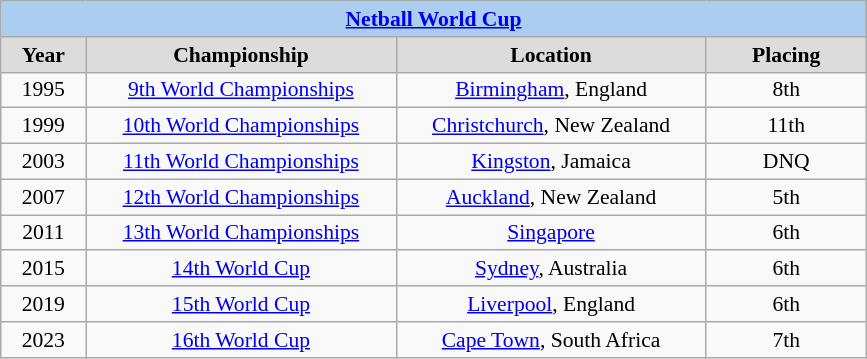<table class=wikitable style="text-align:center; font-size:90%">
<tr>
<th colspan=4 style=background:#ABCDEF><a href='#'>Netball World Cup</a></th>
</tr>
<tr>
<th width=50 style=background:gainsboro>Year</th>
<th width=200 style=background:gainsboro>Championship</th>
<th width=200 style=background:gainsboro>Location</th>
<th width=100 style=background:gainsboro>Placing</th>
</tr>
<tr>
<td>1995</td>
<td><a href='#'>9th World Championships</a></td>
<td><a href='#'>Birmingham</a>, England</td>
<td>8th</td>
</tr>
<tr>
<td>1999</td>
<td><a href='#'>10th World Championships</a></td>
<td><a href='#'>Christchurch</a>, New Zealand</td>
<td>11th</td>
</tr>
<tr>
<td>2003</td>
<td><a href='#'>11th World Championships</a></td>
<td><a href='#'>Kingston</a>, Jamaica</td>
<td>DNQ</td>
</tr>
<tr>
<td>2007</td>
<td><a href='#'>12th World Championships</a></td>
<td><a href='#'>Auckland</a>, New Zealand</td>
<td>5th</td>
</tr>
<tr>
<td>2011</td>
<td><a href='#'>13th World Championships</a></td>
<td><a href='#'>Singapore</a></td>
<td>6th</td>
</tr>
<tr>
<td>2015</td>
<td><a href='#'>14th World Cup</a></td>
<td><a href='#'>Sydney</a>, Australia</td>
<td>6th</td>
</tr>
<tr>
<td>2019</td>
<td><a href='#'>15th World Cup</a></td>
<td><a href='#'>Liverpool</a>, England</td>
<td>6th</td>
</tr>
<tr>
<td>2023</td>
<td><a href='#'>16th World Cup</a></td>
<td><a href='#'>Cape Town</a>, South Africa</td>
<td>7th</td>
</tr>
</table>
